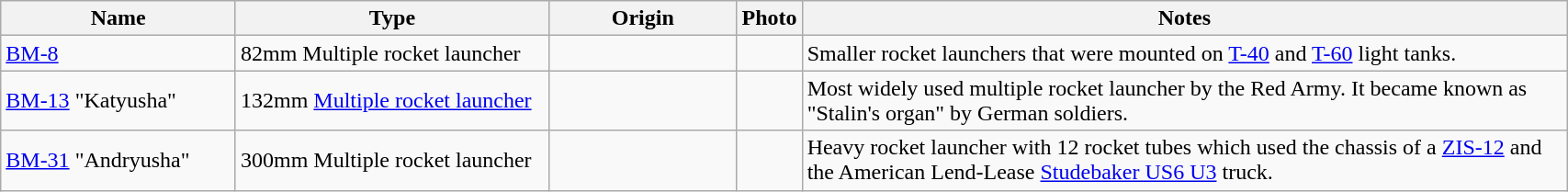<table class="wikitable" style="width:90%;">
<tr>
<th style="width:15%;">Name</th>
<th style="width:20%;">Type</th>
<th style="width:12%;">Origin</th>
<th>Photo</th>
<th>Notes</th>
</tr>
<tr>
<td><a href='#'>BM-8</a></td>
<td>82mm Multiple rocket launcher</td>
<td></td>
<td></td>
<td>Smaller rocket launchers that were mounted on <a href='#'>T-40</a> and <a href='#'>T-60</a> light tanks.</td>
</tr>
<tr>
<td><a href='#'>BM-13</a> "Katyusha"</td>
<td>132mm <a href='#'>Multiple rocket launcher</a></td>
<td></td>
<td></td>
<td>Most widely used multiple rocket launcher by the Red Army. It became known as "Stalin's organ" by German soldiers.</td>
</tr>
<tr>
<td><a href='#'>BM-31</a> "Andryusha"</td>
<td>300mm Multiple rocket launcher</td>
<td></td>
<td></td>
<td>Heavy rocket launcher with 12 rocket tubes which used the chassis of a <a href='#'>ZIS-12</a> and the American Lend-Lease <a href='#'>Studebaker US6 U3</a> truck.</td>
</tr>
</table>
